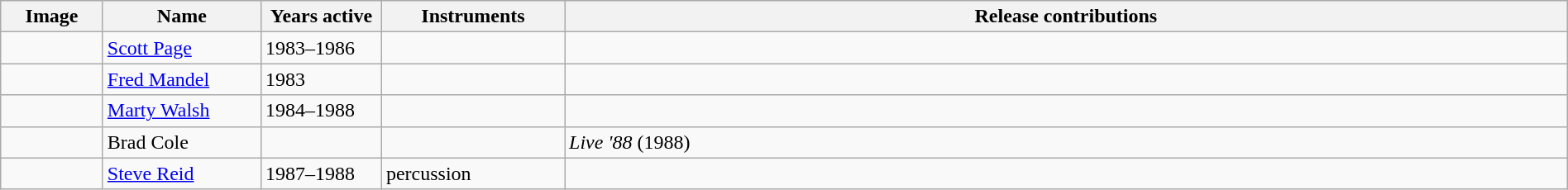<table class="wikitable" border="1" width=100%>
<tr>
<th width="75">Image</th>
<th width="120">Name</th>
<th width="90">Years active</th>
<th width="140">Instruments</th>
<th>Release contributions</th>
</tr>
<tr>
<td></td>
<td><a href='#'>Scott Page</a></td>
<td>1983–1986</td>
<td></td>
<td></td>
</tr>
<tr>
<td></td>
<td><a href='#'>Fred Mandel</a></td>
<td>1983</td>
<td></td>
<td></td>
</tr>
<tr>
<td></td>
<td><a href='#'>Marty Walsh</a></td>
<td>1984–1988</td>
<td></td>
<td></td>
</tr>
<tr>
<td></td>
<td>Brad Cole</td>
<td></td>
<td></td>
<td><em>Live '88</em> (1988)</td>
</tr>
<tr>
<td></td>
<td><a href='#'>Steve Reid</a></td>
<td>1987–1988</td>
<td>percussion</td>
<td></td>
</tr>
</table>
